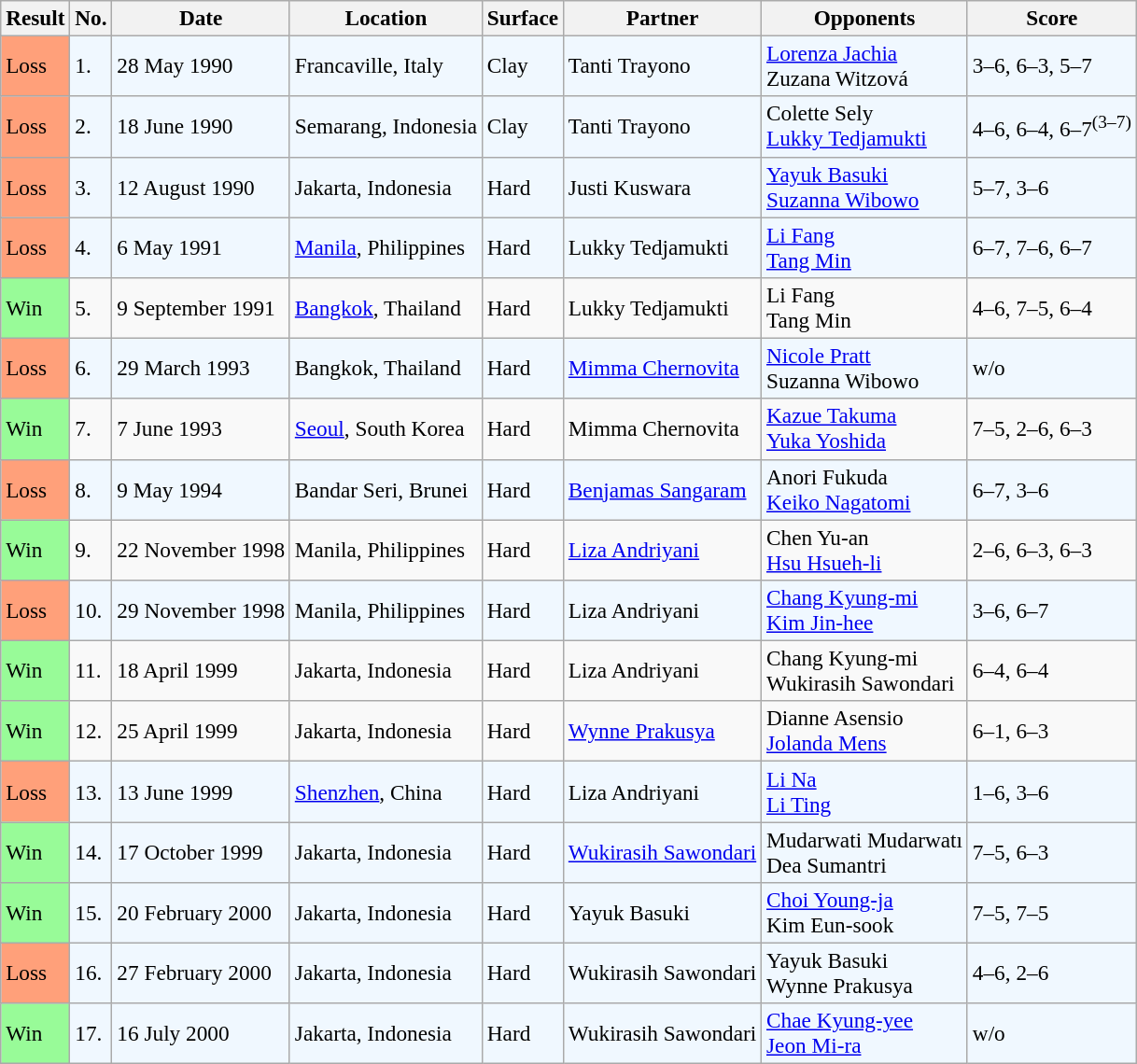<table class="sortable wikitable" style="font-size:97%;">
<tr>
<th>Result</th>
<th>No.</th>
<th>Date</th>
<th>Location</th>
<th>Surface</th>
<th>Partner</th>
<th>Opponents</th>
<th>Score</th>
</tr>
<tr style="background:#f0f8ff;">
<td style="background:#ffa07a;">Loss</td>
<td>1.</td>
<td>28 May 1990</td>
<td>Francaville, Italy</td>
<td>Clay</td>
<td> Tanti Trayono</td>
<td> <a href='#'>Lorenza Jachia</a> <br>  Zuzana Witzová</td>
<td>3–6, 6–3, 5–7</td>
</tr>
<tr style="background:#f0f8ff;">
<td style="background:#ffa07a;">Loss</td>
<td>2.</td>
<td>18 June 1990</td>
<td>Semarang, Indonesia</td>
<td>Clay</td>
<td> Tanti Trayono</td>
<td> Colette Sely <br>  <a href='#'>Lukky Tedjamukti</a></td>
<td>4–6, 6–4, 6–7<sup>(3–7)</sup></td>
</tr>
<tr style="background:#f0f8ff;">
<td style="background:#ffa07a;">Loss</td>
<td>3.</td>
<td>12 August 1990</td>
<td>Jakarta, Indonesia</td>
<td>Hard</td>
<td> Justi Kuswara</td>
<td> <a href='#'>Yayuk Basuki</a> <br>  <a href='#'>Suzanna Wibowo</a></td>
<td>5–7, 3–6</td>
</tr>
<tr style="background:#f0f8ff;">
<td style="background:#ffa07a;">Loss</td>
<td>4.</td>
<td>6 May 1991</td>
<td><a href='#'>Manila</a>, Philippines</td>
<td>Hard</td>
<td> Lukky Tedjamukti</td>
<td> <a href='#'>Li Fang</a> <br>  <a href='#'>Tang Min</a></td>
<td>6–7, 7–6, 6–7</td>
</tr>
<tr>
<td style="background:#98fb98;">Win</td>
<td>5.</td>
<td>9 September 1991</td>
<td><a href='#'>Bangkok</a>, Thailand</td>
<td>Hard</td>
<td> Lukky Tedjamukti</td>
<td> Li Fang <br>  Tang Min</td>
<td>4–6, 7–5, 6–4</td>
</tr>
<tr style="background:#f0f8ff;">
<td style="background:#ffa07a;">Loss</td>
<td>6.</td>
<td>29 March 1993</td>
<td>Bangkok, Thailand</td>
<td>Hard</td>
<td> <a href='#'>Mimma Chernovita</a></td>
<td> <a href='#'>Nicole Pratt</a> <br>  Suzanna Wibowo</td>
<td>w/o</td>
</tr>
<tr>
<td style="background:#98fb98;">Win</td>
<td>7.</td>
<td>7 June 1993</td>
<td><a href='#'>Seoul</a>, South Korea</td>
<td>Hard</td>
<td> Mimma Chernovita</td>
<td> <a href='#'>Kazue Takuma</a> <br>  <a href='#'>Yuka Yoshida</a></td>
<td>7–5, 2–6, 6–3</td>
</tr>
<tr bgcolor="#f0f8ff">
<td style="background:#ffa07a;">Loss</td>
<td>8.</td>
<td>9 May 1994</td>
<td>Bandar Seri, Brunei</td>
<td>Hard</td>
<td> <a href='#'>Benjamas Sangaram</a></td>
<td> Anori Fukuda <br>  <a href='#'>Keiko Nagatomi</a></td>
<td>6–7, 3–6</td>
</tr>
<tr>
<td style="background:#98fb98;">Win</td>
<td>9.</td>
<td>22 November 1998</td>
<td>Manila, Philippines</td>
<td>Hard</td>
<td> <a href='#'>Liza Andriyani</a></td>
<td> Chen Yu-an <br>  <a href='#'>Hsu Hsueh-li</a></td>
<td>2–6, 6–3, 6–3</td>
</tr>
<tr style="background:#f0f8ff;">
<td style="background:#ffa07a;">Loss</td>
<td>10.</td>
<td>29 November 1998</td>
<td>Manila, Philippines</td>
<td>Hard</td>
<td> Liza Andriyani</td>
<td> <a href='#'>Chang Kyung-mi</a> <br>  <a href='#'>Kim Jin-hee</a></td>
<td>3–6, 6–7</td>
</tr>
<tr>
<td style="background:#98fb98;">Win</td>
<td>11.</td>
<td>18 April 1999</td>
<td>Jakarta, Indonesia</td>
<td>Hard</td>
<td> Liza Andriyani</td>
<td> Chang Kyung-mi <br>  Wukirasih Sawondari</td>
<td>6–4, 6–4</td>
</tr>
<tr>
<td style="background:#98fb98;">Win</td>
<td>12.</td>
<td>25 April 1999</td>
<td>Jakarta, Indonesia</td>
<td>Hard</td>
<td> <a href='#'>Wynne Prakusya</a></td>
<td> Dianne Asensio <br>  <a href='#'>Jolanda Mens</a></td>
<td>6–1, 6–3</td>
</tr>
<tr style="background:#f0f8ff;">
<td style="background:#ffa07a;">Loss</td>
<td>13.</td>
<td>13 June 1999</td>
<td><a href='#'>Shenzhen</a>, China</td>
<td>Hard</td>
<td> Liza Andriyani</td>
<td> <a href='#'>Li Na</a> <br>  <a href='#'>Li Ting</a></td>
<td>1–6, 3–6</td>
</tr>
<tr style="background:#f0f8ff;">
<td style="background:#98fb98;">Win</td>
<td>14.</td>
<td>17 October 1999</td>
<td>Jakarta, Indonesia</td>
<td>Hard</td>
<td> <a href='#'>Wukirasih Sawondari</a></td>
<td> Mudarwati Mudarwatı <br>  Dea Sumantri</td>
<td>7–5, 6–3</td>
</tr>
<tr style="background:#f0f8ff;">
<td style="background:#98fb98;">Win</td>
<td>15.</td>
<td>20 February 2000</td>
<td>Jakarta, Indonesia</td>
<td>Hard</td>
<td> Yayuk Basuki</td>
<td> <a href='#'>Choi Young-ja</a> <br>  Kim Eun-sook</td>
<td>7–5, 7–5</td>
</tr>
<tr bgcolor="#f0f8ff">
<td style="background:#ffa07a;">Loss</td>
<td>16.</td>
<td>27 February 2000</td>
<td>Jakarta, Indonesia</td>
<td>Hard</td>
<td> Wukirasih Sawondari</td>
<td> Yayuk Basuki <br>  Wynne Prakusya</td>
<td>4–6, 2–6</td>
</tr>
<tr style="background:#f0f8ff;">
<td style="background:#98fb98;">Win</td>
<td>17.</td>
<td>16 July 2000</td>
<td>Jakarta, Indonesia</td>
<td>Hard</td>
<td> Wukirasih Sawondari</td>
<td> <a href='#'>Chae Kyung-yee</a> <br>   <a href='#'>Jeon Mi-ra</a></td>
<td>w/o</td>
</tr>
</table>
